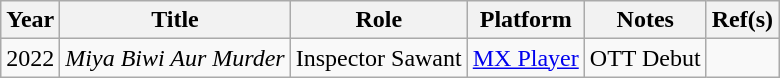<table class="wikitable">
<tr>
<th>Year</th>
<th>Title</th>
<th>Role</th>
<th>Platform</th>
<th>Notes</th>
<th>Ref(s)</th>
</tr>
<tr>
<td>2022</td>
<td><em>Miya Biwi Aur Murder</em></td>
<td>Inspector Sawant</td>
<td><a href='#'>MX Player</a></td>
<td>OTT Debut</td>
<td></td>
</tr>
</table>
